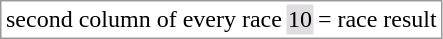<table border="0" style="border: 1px solid #999; background-color:#FFFFFF; text-align:center">
<tr>
<td>second column of every race</td>
<td style="background:#DFDDDF;">10</td>
<td>= race result</td>
</tr>
</table>
